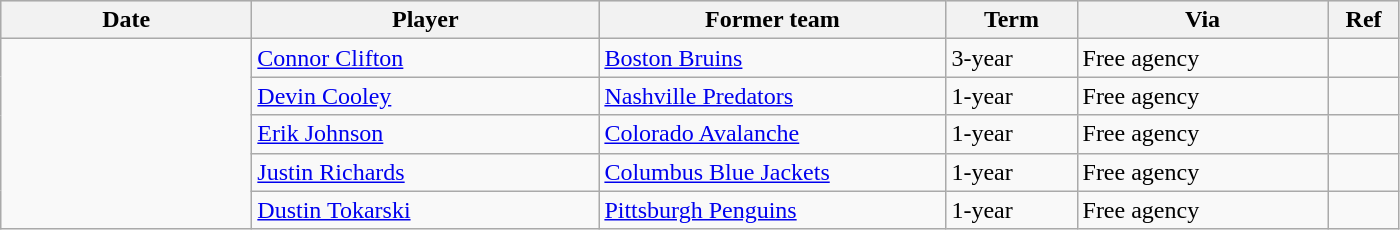<table class="wikitable">
<tr style="background:#ddd; text-align:center;">
<th style="width: 10em;">Date</th>
<th style="width: 14em;">Player</th>
<th style="width: 14em;">Former team</th>
<th style="width: 5em;">Term</th>
<th style="width: 10em;">Via</th>
<th style="width: 2.5em;">Ref</th>
</tr>
<tr>
<td rowspan=5></td>
<td><a href='#'>Connor Clifton</a></td>
<td><a href='#'>Boston Bruins</a></td>
<td>3-year</td>
<td>Free agency</td>
<td></td>
</tr>
<tr>
<td><a href='#'>Devin Cooley</a></td>
<td><a href='#'>Nashville Predators</a></td>
<td>1-year</td>
<td>Free agency</td>
<td></td>
</tr>
<tr>
<td><a href='#'>Erik Johnson</a></td>
<td><a href='#'>Colorado Avalanche</a></td>
<td>1-year</td>
<td>Free agency</td>
<td></td>
</tr>
<tr>
<td><a href='#'>Justin Richards</a></td>
<td><a href='#'>Columbus Blue Jackets</a></td>
<td>1-year</td>
<td>Free agency</td>
<td></td>
</tr>
<tr>
<td><a href='#'>Dustin Tokarski</a></td>
<td><a href='#'>Pittsburgh Penguins</a></td>
<td>1-year</td>
<td>Free agency</td>
<td></td>
</tr>
</table>
